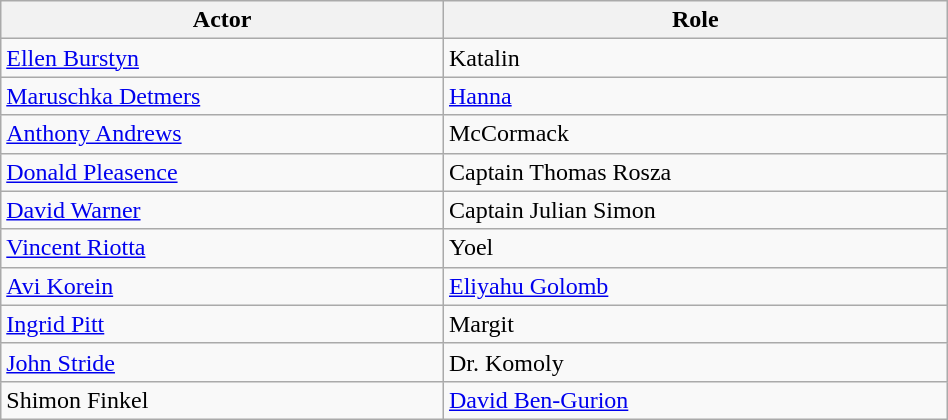<table class="wikitable" style="width:50%;">
<tr ">
<th>Actor</th>
<th>Role</th>
</tr>
<tr>
<td><a href='#'>Ellen Burstyn</a></td>
<td>Katalin</td>
</tr>
<tr>
<td><a href='#'>Maruschka Detmers</a></td>
<td><a href='#'>Hanna</a></td>
</tr>
<tr>
<td><a href='#'>Anthony Andrews</a></td>
<td>McCormack</td>
</tr>
<tr>
<td><a href='#'>Donald Pleasence</a></td>
<td>Captain Thomas Rosza</td>
</tr>
<tr>
<td><a href='#'>David Warner</a></td>
<td>Captain Julian Simon</td>
</tr>
<tr>
<td><a href='#'>Vincent Riotta</a></td>
<td>Yoel</td>
</tr>
<tr>
<td><a href='#'>Avi Korein</a></td>
<td><a href='#'>Eliyahu Golomb</a></td>
</tr>
<tr>
<td><a href='#'>Ingrid Pitt</a></td>
<td>Margit</td>
</tr>
<tr>
<td><a href='#'>John Stride</a></td>
<td>Dr. Komoly</td>
</tr>
<tr>
<td>Shimon Finkel</td>
<td><a href='#'>David Ben-Gurion</a></td>
</tr>
</table>
